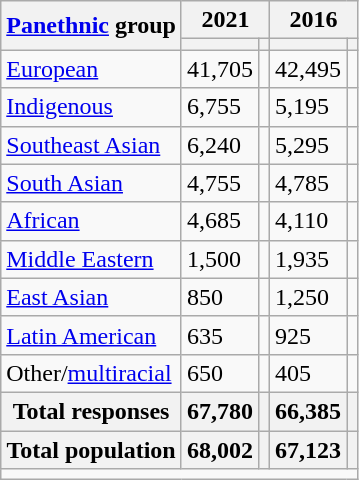<table class="wikitable collapsible sortable">
<tr>
<th rowspan="2"><a href='#'>Panethnic</a> group</th>
<th colspan="2">2021</th>
<th colspan="2">2016</th>
</tr>
<tr>
<th><a href='#'></a></th>
<th></th>
<th></th>
<th></th>
</tr>
<tr>
<td><a href='#'>European</a></td>
<td>41,705</td>
<td></td>
<td>42,495</td>
<td></td>
</tr>
<tr>
<td><a href='#'>Indigenous</a></td>
<td>6,755</td>
<td></td>
<td>5,195</td>
<td></td>
</tr>
<tr>
<td><a href='#'>Southeast Asian</a></td>
<td>6,240</td>
<td></td>
<td>5,295</td>
<td></td>
</tr>
<tr>
<td><a href='#'>South Asian</a></td>
<td>4,755</td>
<td></td>
<td>4,785</td>
<td></td>
</tr>
<tr>
<td><a href='#'>African</a></td>
<td>4,685</td>
<td></td>
<td>4,110</td>
<td></td>
</tr>
<tr>
<td><a href='#'>Middle Eastern</a></td>
<td>1,500</td>
<td></td>
<td>1,935</td>
<td></td>
</tr>
<tr>
<td><a href='#'>East Asian</a></td>
<td>850</td>
<td></td>
<td>1,250</td>
<td></td>
</tr>
<tr>
<td><a href='#'>Latin American</a></td>
<td>635</td>
<td></td>
<td>925</td>
<td></td>
</tr>
<tr>
<td>Other/<a href='#'>multiracial</a></td>
<td>650</td>
<td></td>
<td>405</td>
<td></td>
</tr>
<tr>
<th>Total responses</th>
<th>67,780</th>
<th></th>
<th>66,385</th>
<th></th>
</tr>
<tr class="sortbottom">
<th>Total population</th>
<th>68,002</th>
<th></th>
<th>67,123</th>
<th></th>
</tr>
<tr class="sortbottom">
<td colspan="5"></td>
</tr>
</table>
